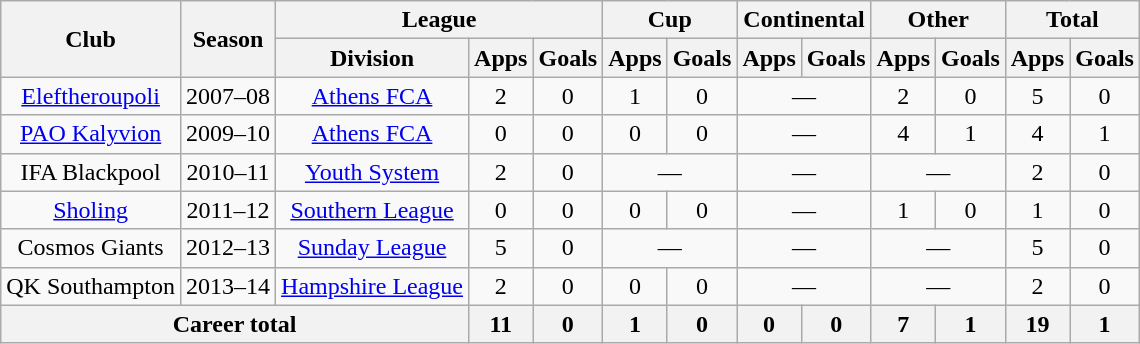<table class="wikitable" style="text-align: center">
<tr>
<th rowspan="2">Club</th>
<th rowspan="2">Season</th>
<th colspan="3">League</th>
<th colspan="2">Cup</th>
<th colspan="2">Continental</th>
<th colspan="2">Other</th>
<th colspan="2">Total</th>
</tr>
<tr>
<th>Division</th>
<th>Apps</th>
<th>Goals</th>
<th>Apps</th>
<th>Goals</th>
<th>Apps</th>
<th>Goals</th>
<th>Apps</th>
<th>Goals</th>
<th>Apps</th>
<th>Goals</th>
</tr>
<tr>
<td rowspan="1"><a href='#'>Eleftheroupoli</a></td>
<td>2007–08</td>
<td rowspan="1"><a href='#'>Athens FCA</a></td>
<td>2</td>
<td>0</td>
<td>1</td>
<td>0</td>
<td colspan="2">—</td>
<td>2</td>
<td>0</td>
<td>5</td>
<td>0</td>
</tr>
<tr>
<td><a href='#'>PAO Kalyvion</a></td>
<td>2009–10</td>
<td><a href='#'>Athens FCA</a></td>
<td>0</td>
<td>0</td>
<td>0</td>
<td>0</td>
<td colspan="2">—</td>
<td>4</td>
<td>1</td>
<td>4</td>
<td>1</td>
</tr>
<tr>
<td>IFA Blackpool</td>
<td>2010–11</td>
<td><a href='#'>Youth System</a></td>
<td>2</td>
<td>0</td>
<td colspan="2">—</td>
<td colspan="2">—</td>
<td colspan="2">—</td>
<td>2</td>
<td>0</td>
</tr>
<tr>
<td><a href='#'>Sholing</a></td>
<td>2011–12</td>
<td><a href='#'>Southern League</a></td>
<td>0</td>
<td>0</td>
<td>0</td>
<td>0</td>
<td colspan="2">—</td>
<td>1</td>
<td>0</td>
<td>1</td>
<td>0</td>
</tr>
<tr>
<td>Cosmos Giants</td>
<td>2012–13</td>
<td><a href='#'>Sunday League</a></td>
<td>5</td>
<td>0</td>
<td colspan="2">—</td>
<td colspan="2">—</td>
<td colspan="2">—</td>
<td>5</td>
<td>0</td>
</tr>
<tr>
<td>QK Southampton</td>
<td>2013–14</td>
<td><a href='#'>Hampshire League</a></td>
<td>2</td>
<td>0</td>
<td>0</td>
<td>0</td>
<td colspan="2">—</td>
<td colspan="2">—</td>
<td>2</td>
<td>0</td>
</tr>
<tr>
<th colspan="3">Career total</th>
<th>11</th>
<th>0</th>
<th>1</th>
<th>0</th>
<th>0</th>
<th>0</th>
<th>7</th>
<th>1</th>
<th>19</th>
<th>1</th>
</tr>
</table>
